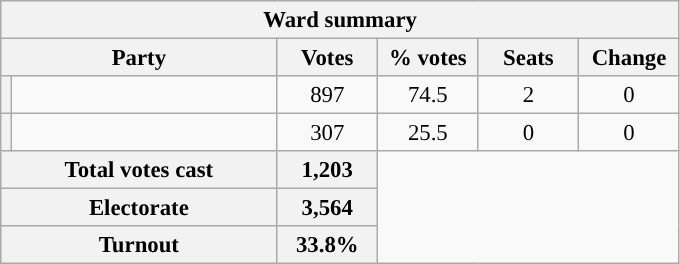<table class="wikitable" style="font-size: 95%;">
<tr style="background-color:#E9E9E9">
<th colspan="6">Ward summary</th>
</tr>
<tr style="background-color:#E9E9E9">
<th colspan="2">Party</th>
<th style="width: 60px">Votes</th>
<th style="width: 60px">% votes</th>
<th style="width: 60px">Seats</th>
<th style="width: 60px">Change</th>
</tr>
<tr>
<th style="background-color: "></th>
<td style="width: 170px"><a href='#'></a></td>
<td align="center">897</td>
<td align="center">74.5</td>
<td align="center">2</td>
<td align="center">0</td>
</tr>
<tr>
<th style="background-color: "></th>
<td style="width: 170px"><a href='#'></a></td>
<td align="center">307</td>
<td align="center">25.5</td>
<td align="center">0</td>
<td align="center">0</td>
</tr>
<tr style="background-color:#E9E9E9">
<th colspan="2">Total votes cast</th>
<th style="width: 60px">1,203</th>
</tr>
<tr style="background-color:#E9E9E9">
<th colspan="2">Electorate</th>
<th style="width: 60px">3,564</th>
</tr>
<tr style="background-color:#E9E9E9">
<th colspan="2">Turnout</th>
<th style="width: 60px">33.8%</th>
</tr>
</table>
